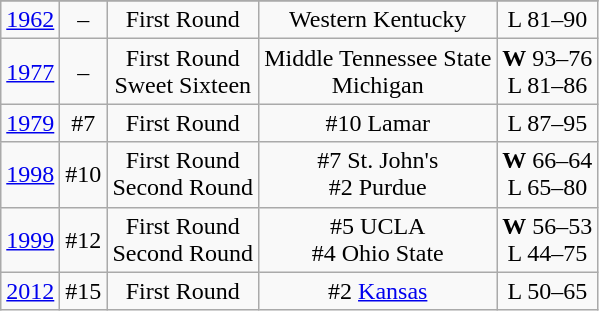<table class="wikitable" style="text-align:center">
<tr>
</tr>
<tr align="center">
<td><a href='#'>1962</a></td>
<td>–</td>
<td>First Round</td>
<td>Western Kentucky</td>
<td>L 81–90</td>
</tr>
<tr align="center">
<td><a href='#'>1977</a></td>
<td>–</td>
<td>First Round<br>Sweet Sixteen</td>
<td>Middle Tennessee State<br>Michigan</td>
<td><strong>W</strong> 93–76<br>L 81–86</td>
</tr>
<tr align="center">
<td><a href='#'>1979</a></td>
<td>#7</td>
<td>First Round</td>
<td>#10 Lamar</td>
<td>L 87–95</td>
</tr>
<tr align="center">
<td><a href='#'>1998</a></td>
<td>#10</td>
<td>First Round<br>Second Round</td>
<td>#7 St. John's <br> #2 Purdue</td>
<td><strong>W</strong> 66–64<br>L 65–80</td>
</tr>
<tr align="center">
<td><a href='#'>1999</a></td>
<td>#12</td>
<td>First Round<br>Second Round</td>
<td>#5 UCLA <br> #4 Ohio State</td>
<td><strong>W</strong> 56–53<br>L 44–75</td>
</tr>
<tr align="center">
<td><a href='#'>2012</a></td>
<td>#15</td>
<td>First Round</td>
<td>#2 <a href='#'>Kansas</a></td>
<td>L 50–65</td>
</tr>
</table>
